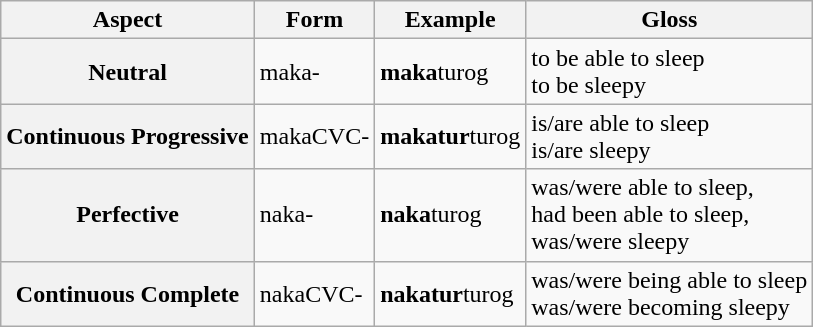<table class="wikitable" align="center">
<tr>
<th>Aspect</th>
<th>Form</th>
<th>Example</th>
<th>Gloss</th>
</tr>
<tr>
<th>Neutral</th>
<td>maka-</td>
<td><strong>maka</strong>turog</td>
<td>to be able to sleep<br>to be sleepy</td>
</tr>
<tr>
<th>Continuous Progressive</th>
<td>makaCVC-</td>
<td><strong>makatur</strong>turog</td>
<td>is/are able to sleep<br>is/are sleepy</td>
</tr>
<tr>
<th>Perfective</th>
<td>naka-</td>
<td><strong>naka</strong>turog</td>
<td>was/were able to sleep,<br>had been able to sleep,<br>was/were sleepy</td>
</tr>
<tr>
<th>Continuous Complete</th>
<td>nakaCVC-</td>
<td><strong>nakatur</strong>turog</td>
<td>was/were being able to sleep<br>was/were becoming sleepy</td>
</tr>
</table>
